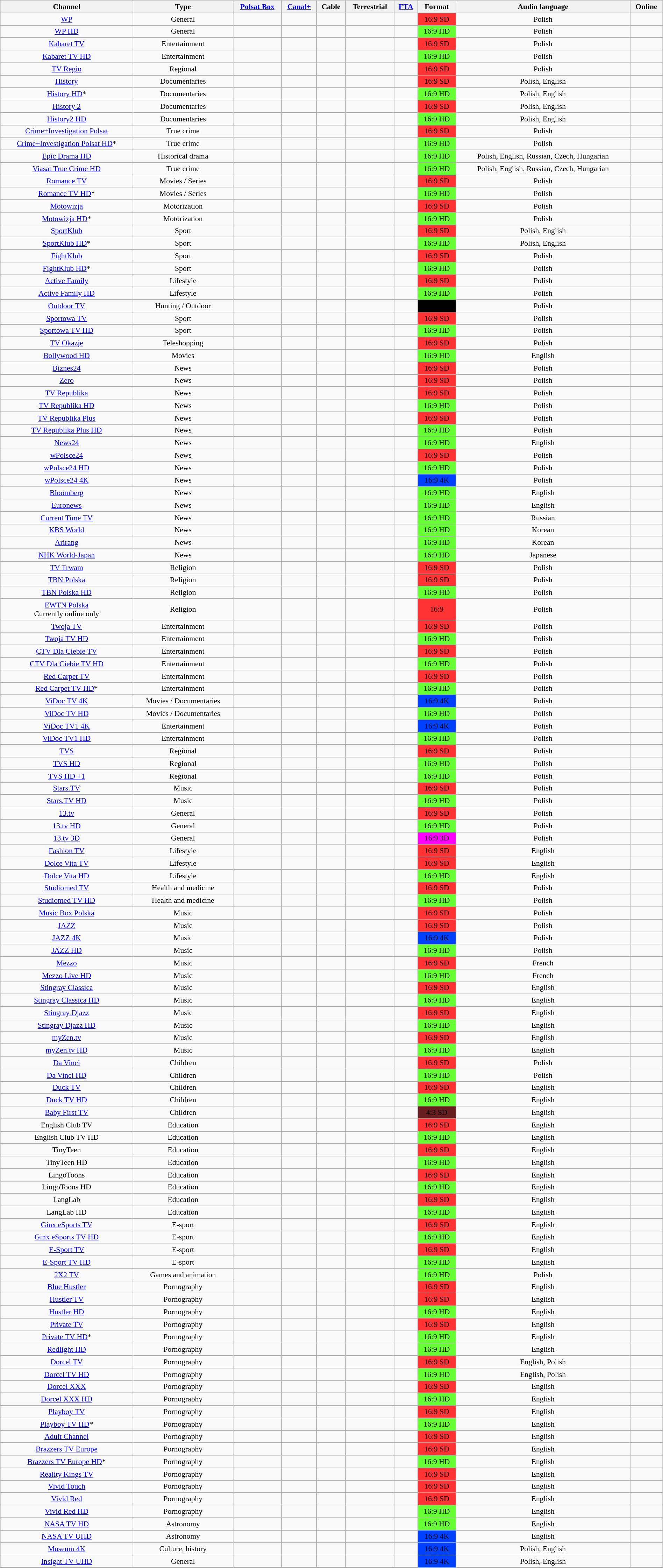<table class="wikitable sortable" width="100%" style="text-align:center; font-size: 90%">
<tr>
<th>Channel</th>
<th>Type</th>
<th><a href='#'>Polsat Box</a></th>
<th><a href='#'>Canal+</a></th>
<th>Cable</th>
<th>Terrestrial</th>
<th><a href='#'>FTA</a></th>
<th>Format</th>
<th>Audio language</th>
<th>Online</th>
</tr>
<tr>
<td><a href='#'>WP</a></td>
<td>General</td>
<td></td>
<td></td>
<td></td>
<td></td>
<td></td>
<td bgcolor="#f33">16:9 SD</td>
<td>Polish</td>
<td></td>
</tr>
<tr>
<td><a href='#'>WP HD</a></td>
<td>General</td>
<td></td>
<td></td>
<td></td>
<td></td>
<td></td>
<td bgcolor="#6f3">16:9 HD</td>
<td>Polish</td>
<td></td>
</tr>
<tr>
<td><a href='#'>Kabaret TV</a></td>
<td>Entertainment</td>
<td></td>
<td></td>
<td></td>
<td></td>
<td></td>
<td bgcolor="#f33">16:9 SD</td>
<td>Polish</td>
<td></td>
</tr>
<tr>
<td><a href='#'>Kabaret TV HD</a></td>
<td>Entertainment</td>
<td></td>
<td></td>
<td></td>
<td></td>
<td></td>
<td bgcolor="#6f3">16:9 HD</td>
<td>Polish</td>
<td></td>
</tr>
<tr>
<td><a href='#'>TV Regio</a></td>
<td>Regional</td>
<td></td>
<td></td>
<td></td>
<td></td>
<td></td>
<td bgcolor=#f33>16:9 SD</td>
<td>Polish</td>
<td></td>
</tr>
<tr>
<td><a href='#'>History</a></td>
<td>Documentaries</td>
<td></td>
<td></td>
<td></td>
<td></td>
<td></td>
<td bgcolor=#f33>16:9 SD</td>
<td>Polish, English</td>
<td></td>
</tr>
<tr>
<td><a href='#'>History HD</a>*</td>
<td>Documentaries</td>
<td></td>
<td></td>
<td></td>
<td></td>
<td></td>
<td bgcolor="#6f3">16:9 HD</td>
<td>Polish, English</td>
<td></td>
</tr>
<tr>
<td><a href='#'>History 2</a></td>
<td>Documentaries</td>
<td></td>
<td></td>
<td></td>
<td></td>
<td></td>
<td bgcolor=#f33>16:9 SD</td>
<td>Polish, English</td>
<td></td>
</tr>
<tr>
<td><a href='#'>History2 HD</a></td>
<td>Documentaries</td>
<td></td>
<td></td>
<td></td>
<td></td>
<td></td>
<td bgcolor="#6f3">16:9 HD</td>
<td>Polish, English</td>
<td></td>
</tr>
<tr>
<td><a href='#'>Crime+Investigation Polsat</a></td>
<td>True crime</td>
<td></td>
<td></td>
<td></td>
<td></td>
<td></td>
<td bgcolor=#f33>16:9 SD</td>
<td>Polish</td>
<td></td>
</tr>
<tr>
<td><a href='#'>Crime+Investigation Polsat HD</a>*</td>
<td>True crime</td>
<td></td>
<td></td>
<td></td>
<td></td>
<td></td>
<td bgcolor=#6f3>16:9 HD</td>
<td>Polish</td>
<td></td>
</tr>
<tr>
<td><a href='#'>Epic Drama HD</a></td>
<td>Historical drama</td>
<td></td>
<td></td>
<td></td>
<td></td>
<td></td>
<td bgcolor="#6f3">16:9 HD</td>
<td>Polish, English, Russian, Czech, Hungarian</td>
<td></td>
</tr>
<tr>
<td><a href='#'>Viasat True Crime HD</a></td>
<td>True crime</td>
<td></td>
<td></td>
<td></td>
<td></td>
<td></td>
<td bgcolor="#6f3">16:9 HD</td>
<td>Polish, English, Russian, Czech, Hungarian</td>
</tr>
<tr>
<td><a href='#'>Romance TV</a></td>
<td>Movies / Series</td>
<td></td>
<td></td>
<td></td>
<td></td>
<td></td>
<td bgcolor=#f33>16:9 SD</td>
<td>Polish</td>
<td></td>
</tr>
<tr>
<td><a href='#'>Romance TV HD</a>*</td>
<td>Movies / Series</td>
<td></td>
<td></td>
<td></td>
<td></td>
<td></td>
<td bgcolor="#6f3">16:9 HD</td>
<td>Polish</td>
<td></td>
</tr>
<tr>
<td><a href='#'>Motowizja</a></td>
<td>Motorization</td>
<td></td>
<td></td>
<td></td>
<td></td>
<td></td>
<td bgcolor=#f33>16:9 SD</td>
<td>Polish</td>
<td></td>
</tr>
<tr>
<td><a href='#'>Motowizja HD</a>*</td>
<td>Motorization</td>
<td></td>
<td></td>
<td></td>
<td></td>
<td></td>
<td bgcolor="#6f3">16:9 HD</td>
<td>Polish</td>
<td></td>
</tr>
<tr>
<td><a href='#'>SportKlub</a></td>
<td>Sport</td>
<td></td>
<td></td>
<td></td>
<td></td>
<td></td>
<td bgcolor="#f33">16:9 SD</td>
<td>Polish, English</td>
<td></td>
</tr>
<tr>
<td><a href='#'>SportKlub HD</a>*</td>
<td>Sport</td>
<td></td>
<td></td>
<td></td>
<td></td>
<td></td>
<td bgcolor="#6f3">16:9 HD</td>
<td>Polish, English</td>
<td></td>
</tr>
<tr>
<td><a href='#'>FightKlub</a></td>
<td>Sport</td>
<td></td>
<td></td>
<td></td>
<td></td>
<td></td>
<td bgcolor="#f33">16:9 SD</td>
<td>Polish</td>
<td></td>
</tr>
<tr>
<td><a href='#'>FightKlub HD</a>*</td>
<td>Sport</td>
<td></td>
<td></td>
<td></td>
<td></td>
<td></td>
<td bgcolor="#6f3">16:9 HD</td>
<td>Polish</td>
<td></td>
</tr>
<tr>
<td><a href='#'>Active Family</a></td>
<td>Lifestyle</td>
<td></td>
<td></td>
<td></td>
<td></td>
<td></td>
<td bgcolor="#f33">16:9 SD</td>
<td>Polish</td>
<td></td>
</tr>
<tr>
<td><a href='#'>Active Family HD</a></td>
<td>Lifestyle</td>
<td></td>
<td></td>
<td></td>
<td></td>
<td></td>
<td bgcolor="#6f3">16:9 HD</td>
<td>Polish</td>
<td></td>
</tr>
<tr>
<td><a href='#'>Outdoor TV</a></td>
<td>Hunting / Outdoor</td>
<td></td>
<td></td>
<td></td>
<td></td>
<td></td>
<td bgcolor="??">16:9</td>
<td>Polish</td>
<td></td>
</tr>
<tr>
<td><a href='#'>Sportowa TV</a></td>
<td>Sport</td>
<td></td>
<td></td>
<td></td>
<td></td>
<td></td>
<td bgcolor="#f33">16:9 SD</td>
<td>Polish</td>
<td></td>
</tr>
<tr>
<td><a href='#'>Sportowa TV HD</a></td>
<td>Sport</td>
<td></td>
<td></td>
<td></td>
<td></td>
<td></td>
<td bgcolor="#6f3">16:9 HD</td>
<td>Polish</td>
<td></td>
</tr>
<tr>
<td><a href='#'>TV Okazje</a></td>
<td>Teleshopping</td>
<td></td>
<td></td>
<td></td>
<td></td>
<td></td>
<td bgcolor="#f33">16:9 SD</td>
<td>Polish</td>
<td></td>
</tr>
<tr>
<td><a href='#'>Bollywood HD</a></td>
<td>Movies</td>
<td></td>
<td></td>
<td></td>
<td></td>
<td></td>
<td bgcolor="#6f3">16:9 HD</td>
<td>English</td>
<td></td>
</tr>
<tr>
<td><a href='#'>Biznes24</a></td>
<td>News</td>
<td></td>
<td></td>
<td></td>
<td></td>
<td></td>
<td bgcolor="#f33">16:9 SD</td>
<td>Polish</td>
<td></td>
</tr>
<tr>
<td><a href='#'>Zero</a></td>
<td>News</td>
<td></td>
<td></td>
<td></td>
<td></td>
<td></td>
<td bgcolor="#f33">16:9 SD</td>
<td>Polish</td>
<td></td>
</tr>
<tr>
<td><a href='#'>TV Republika</a></td>
<td>News</td>
<td></td>
<td></td>
<td></td>
<td></td>
<td></td>
<td bgcolor="#f33">16:9 SD</td>
<td>Polish</td>
<td></td>
</tr>
<tr>
<td><a href='#'>TV Republika HD</a></td>
<td>News</td>
<td></td>
<td></td>
<td></td>
<td></td>
<td></td>
<td bgcolor="#6f3">16:9 HD</td>
<td>Polish</td>
<td></td>
</tr>
<tr>
<td><a href='#'>TV Republika Plus</a></td>
<td>News</td>
<td></td>
<td></td>
<td></td>
<td></td>
<td></td>
<td bgcolor="#f33">16:9 SD</td>
<td>Polish</td>
<td></td>
</tr>
<tr>
<td><a href='#'>TV Republika Plus HD</a></td>
<td>News</td>
<td></td>
<td></td>
<td></td>
<td></td>
<td></td>
<td bgcolor="#6f3">16:9 HD</td>
<td>Polish</td>
<td></td>
</tr>
<tr>
<td><a href='#'>News24</a></td>
<td>News</td>
<td></td>
<td></td>
<td></td>
<td></td>
<td></td>
<td bgcolor="#6f3">16:9 HD</td>
<td>English</td>
<td></td>
</tr>
<tr>
<td><a href='#'>wPolsce24</a></td>
<td>News</td>
<td></td>
<td></td>
<td></td>
<td></td>
<td></td>
<td bgcolor="#f33">16:9 SD</td>
<td>Polish</td>
<td></td>
</tr>
<tr>
<td><a href='#'>wPolsce24 HD</a></td>
<td>News</td>
<td></td>
<td></td>
<td></td>
<td></td>
<td></td>
<td bgcolor="#6f3">16:9 HD</td>
<td>Polish</td>
<td></td>
</tr>
<tr>
<td><a href='#'>wPolsce24 4K</a></td>
<td>News</td>
<td></td>
<td></td>
<td></td>
<td></td>
<td></td>
<td bgcolor="#0040FF">16:9 4K</td>
<td>Polish</td>
<td></td>
</tr>
<tr>
<td><a href='#'>Bloomberg</a></td>
<td>News</td>
<td></td>
<td></td>
<td></td>
<td></td>
<td></td>
<td bgcolor="#6f3">16:9 HD</td>
<td>English</td>
<td></td>
</tr>
<tr>
<td><a href='#'>Euronews</a></td>
<td>News</td>
<td></td>
<td></td>
<td></td>
<td></td>
<td></td>
<td bgcolor="#6f3">16:9 HD</td>
<td>English</td>
<td></td>
</tr>
<tr>
<td><a href='#'>Current Time TV</a></td>
<td>News</td>
<td></td>
<td></td>
<td></td>
<td></td>
<td></td>
<td bgcolor="#6f3">16:9 HD</td>
<td>Russian</td>
<td></td>
</tr>
<tr>
<td><a href='#'>KBS World</a></td>
<td>News</td>
<td></td>
<td></td>
<td></td>
<td></td>
<td></td>
<td bgcolor="#6f3">16:9 HD</td>
<td>Korean</td>
<td></td>
</tr>
<tr>
<td><a href='#'>Arirang</a></td>
<td>News</td>
<td></td>
<td></td>
<td></td>
<td></td>
<td></td>
<td bgcolor="#6f3">16:9 HD</td>
<td>Korean</td>
<td></td>
</tr>
<tr>
<td><a href='#'>NHK World-Japan</a></td>
<td>News</td>
<td></td>
<td></td>
<td></td>
<td></td>
<td></td>
<td bgcolor="#6f3">16:9 HD</td>
<td>Japanese</td>
<td></td>
</tr>
<tr>
<td><a href='#'>TV Trwam</a></td>
<td>Religion</td>
<td></td>
<td></td>
<td></td>
<td></td>
<td></td>
<td bgcolor="#f33">16:9 SD</td>
<td>Polish</td>
<td></td>
</tr>
<tr>
<td><a href='#'>TBN Polska</a></td>
<td>Religion</td>
<td></td>
<td></td>
<td></td>
<td></td>
<td></td>
<td bgcolor="#f33">16:9 SD</td>
<td>Polish</td>
<td></td>
</tr>
<tr>
<td><a href='#'>TBN Polska HD</a></td>
<td>Religion</td>
<td></td>
<td></td>
<td></td>
<td></td>
<td></td>
<td bgcolor="#6f3">16:9 HD</td>
<td>Polish</td>
<td></td>
</tr>
<tr>
<td><a href='#'>EWTN Polska</a><br>Currently online only</td>
<td>Religion</td>
<td></td>
<td></td>
<td></td>
<td></td>
<td></td>
<td bgcolor="#f33">16:9</td>
<td>Polish</td>
<td></td>
</tr>
<tr>
<td><a href='#'>Twoja TV</a></td>
<td>Entertainment</td>
<td></td>
<td></td>
<td></td>
<td></td>
<td></td>
<td bgcolor="#f33">16:9 SD</td>
<td>Polish</td>
<td></td>
</tr>
<tr>
<td><a href='#'>Twoja TV HD</a></td>
<td>Entertainment</td>
<td></td>
<td></td>
<td></td>
<td></td>
<td></td>
<td bgcolor="#6f3">16:9 HD</td>
<td>Polish</td>
<td></td>
</tr>
<tr>
<td><a href='#'>CTV Dla Ciebie TV</a></td>
<td>Entertainment</td>
<td></td>
<td></td>
<td></td>
<td></td>
<td></td>
<td bgcolor="#f33">16:9 SD</td>
<td>Polish</td>
<td></td>
</tr>
<tr>
<td><a href='#'>CTV Dla Ciebie TV HD</a></td>
<td>Entertainment</td>
<td></td>
<td></td>
<td></td>
<td></td>
<td></td>
<td bgcolor="#6f3">16:9 HD</td>
<td>Polish</td>
<td></td>
</tr>
<tr>
<td><a href='#'>Red Carpet TV</a></td>
<td>Entertainment</td>
<td></td>
<td></td>
<td></td>
<td></td>
<td></td>
<td bgcolor="#f33">16:9 SD</td>
<td>Polish</td>
<td></td>
</tr>
<tr>
<td><a href='#'>Red Carpet TV HD</a>*</td>
<td>Entertainment</td>
<td></td>
<td></td>
<td></td>
<td></td>
<td></td>
<td bgcolor="#6f3">16:9 HD</td>
<td>Polish</td>
<td></td>
</tr>
<tr>
<td><a href='#'>ViDoc TV 4K</a></td>
<td>Movies / Documentaries</td>
<td></td>
<td></td>
<td></td>
<td></td>
<td></td>
<td bgcolor="#0040FF">16:9 4K</td>
<td>Polish</td>
<td></td>
</tr>
<tr>
<td><a href='#'>ViDoc TV HD</a></td>
<td>Movies / Documentaries</td>
<td></td>
<td></td>
<td></td>
<td></td>
<td></td>
<td bgcolor="#6f3">16:9 HD</td>
<td>Polish</td>
<td></td>
</tr>
<tr>
<td><a href='#'>ViDoc TV1 4K</a></td>
<td>Entertainment</td>
<td></td>
<td></td>
<td></td>
<td></td>
<td></td>
<td bgcolor="#0040FF">16:9 4K</td>
<td>Polish</td>
<td></td>
</tr>
<tr>
<td><a href='#'>ViDoc TV1 HD</a></td>
<td>Entertainment</td>
<td></td>
<td></td>
<td></td>
<td></td>
<td></td>
<td bgcolor="#6f3">16:9 HD</td>
<td>Polish</td>
<td></td>
</tr>
<tr>
<td><a href='#'>TVS</a></td>
<td>Regional</td>
<td></td>
<td></td>
<td></td>
<td></td>
<td></td>
<td bgcolor="#f33">16:9 SD</td>
<td>Polish</td>
<td></td>
</tr>
<tr>
<td><a href='#'>TVS HD</a></td>
<td>Regional</td>
<td></td>
<td></td>
<td></td>
<td></td>
<td></td>
<td bgcolor="#6f3">16:9 HD</td>
<td>Polish</td>
<td></td>
</tr>
<tr>
<td><a href='#'>TVS HD +1</a></td>
<td>Regional</td>
<td></td>
<td></td>
<td></td>
<td></td>
<td></td>
<td bgcolor="#6f3">16:9 HD</td>
<td>Polish</td>
<td></td>
</tr>
<tr>
</tr>
<tr>
<td><a href='#'>Stars.TV</a></td>
<td>Music</td>
<td></td>
<td></td>
<td></td>
<td></td>
<td></td>
<td bgcolor="#f33">16:9 SD</td>
<td>Polish</td>
<td></td>
</tr>
<tr>
<td><a href='#'>Stars.TV HD</a></td>
<td>Music</td>
<td></td>
<td></td>
<td></td>
<td></td>
<td></td>
<td bgcolor="#6f3">16:9 HD</td>
<td>Polish</td>
<td></td>
</tr>
<tr>
<td><a href='#'>13.tv</a></td>
<td>General</td>
<td></td>
<td></td>
<td></td>
<td></td>
<td></td>
<td bgcolor="#f33">16:9 SD</td>
<td>Polish</td>
<td></td>
</tr>
<tr>
<td><a href='#'>13.tv HD</a></td>
<td>General</td>
<td></td>
<td></td>
<td></td>
<td></td>
<td></td>
<td bgcolor="#6f3">16:9 HD</td>
<td>Polish</td>
<td></td>
</tr>
<tr>
<td><a href='#'>13.tv 3D</a></td>
<td>General</td>
<td></td>
<td></td>
<td></td>
<td></td>
<td></td>
<td bgcolor="#FF00FF">16:9 3D</td>
<td>Polish</td>
<td></td>
</tr>
<tr>
<td><a href='#'>Fashion TV</a></td>
<td>Lifestyle</td>
<td></td>
<td></td>
<td></td>
<td></td>
<td></td>
<td bgcolor="#f33">16:9 SD</td>
<td>English</td>
<td></td>
</tr>
<tr>
<td><a href='#'>Dolce Vita TV</a></td>
<td>Lifestyle</td>
<td></td>
<td></td>
<td></td>
<td></td>
<td></td>
<td bgcolor="#f33">16:9 SD</td>
<td>English</td>
<td></td>
</tr>
<tr>
<td><a href='#'>Dolce Vita HD</a></td>
<td>Lifestyle</td>
<td></td>
<td></td>
<td></td>
<td></td>
<td></td>
<td bgcolor="#6f3">16:9 HD</td>
<td>English</td>
<td></td>
</tr>
<tr>
<td><a href='#'>Studiomed TV</a></td>
<td>Health and medicine</td>
<td></td>
<td></td>
<td></td>
<td></td>
<td></td>
<td bgcolor="#f33">16:9 SD</td>
<td>Polish</td>
<td></td>
</tr>
<tr>
<td><a href='#'>Studiomed TV HD</a></td>
<td>Health and medicine</td>
<td></td>
<td></td>
<td></td>
<td></td>
<td></td>
<td bgcolor="#6f3">16:9 HD</td>
<td>Polish</td>
<td></td>
</tr>
<tr>
<td><a href='#'>Music Box Polska</a></td>
<td>Music</td>
<td></td>
<td></td>
<td></td>
<td></td>
<td></td>
<td bgcolor="#f33">16:9 SD</td>
<td>Polish</td>
<td></td>
</tr>
<tr>
<td><a href='#'>JAZZ</a></td>
<td>Music</td>
<td></td>
<td></td>
<td></td>
<td></td>
<td></td>
<td bgcolor="#f33">16:9 SD</td>
<td>Polish</td>
<td></td>
</tr>
<tr>
<td><a href='#'>JAZZ 4K</a></td>
<td>Music</td>
<td></td>
<td></td>
<td></td>
<td></td>
<td></td>
<td bgcolor="#0040FF">16:9 4K</td>
<td>Polish</td>
<td></td>
</tr>
<tr>
<td><a href='#'>JAZZ HD</a></td>
<td>Music</td>
<td></td>
<td></td>
<td></td>
<td></td>
<td></td>
<td bgcolor="#6f3">16:9 HD</td>
<td>Polish</td>
<td></td>
</tr>
<tr>
<td><a href='#'>Mezzo</a></td>
<td>Music</td>
<td></td>
<td></td>
<td></td>
<td></td>
<td></td>
<td bgcolor="#f33">16:9 SD</td>
<td>French</td>
<td></td>
</tr>
<tr>
<td><a href='#'>Mezzo Live HD</a></td>
<td>Music</td>
<td></td>
<td></td>
<td></td>
<td></td>
<td></td>
<td bgcolor="#6f3">16:9 HD</td>
<td>French</td>
<td></td>
</tr>
<tr>
<td><a href='#'>Stingray Classica</a></td>
<td>Music</td>
<td></td>
<td></td>
<td></td>
<td></td>
<td></td>
<td bgcolor="#f33">16:9 SD</td>
<td>English</td>
<td></td>
</tr>
<tr>
<td><a href='#'>Stingray Classica HD</a></td>
<td>Music</td>
<td></td>
<td></td>
<td></td>
<td></td>
<td></td>
<td bgcolor="#6f3">16:9 HD</td>
<td>English</td>
<td></td>
</tr>
<tr>
<td><a href='#'>Stingray Djazz</a></td>
<td>Music</td>
<td></td>
<td></td>
<td></td>
<td></td>
<td></td>
<td bgcolor="#f33">16:9 SD</td>
<td>English</td>
<td></td>
</tr>
<tr>
<td><a href='#'>Stingray Djazz HD</a></td>
<td>Music</td>
<td></td>
<td></td>
<td></td>
<td></td>
<td></td>
<td bgcolor="#6f3">16:9 HD</td>
<td>English</td>
<td></td>
</tr>
<tr>
<td><a href='#'>myZen.tv</a></td>
<td>Music</td>
<td></td>
<td></td>
<td></td>
<td></td>
<td></td>
<td bgcolor="#f33">16:9 SD</td>
<td>English</td>
<td></td>
</tr>
<tr>
<td><a href='#'>myZen.tv HD</a></td>
<td>Music</td>
<td></td>
<td></td>
<td></td>
<td></td>
<td></td>
<td bgcolor="#6f3">16:9 HD</td>
<td>English</td>
<td></td>
</tr>
<tr>
<td><a href='#'>Da Vinci</a></td>
<td>Children</td>
<td></td>
<td></td>
<td></td>
<td></td>
<td></td>
<td bgcolor="#f33">16:9 SD</td>
<td>Polish</td>
<td></td>
</tr>
<tr>
<td><a href='#'>Da Vinci HD</a></td>
<td>Children</td>
<td></td>
<td></td>
<td></td>
<td></td>
<td></td>
<td bgcolor="#6f3">16:9 HD</td>
<td>Polish</td>
<td></td>
</tr>
<tr>
<td><a href='#'>Duck TV</a></td>
<td>Children</td>
<td></td>
<td></td>
<td></td>
<td></td>
<td></td>
<td bgcolor="#f33">16:9 SD</td>
<td>English</td>
<td></td>
</tr>
<tr>
<td><a href='#'>Duck TV HD</a></td>
<td>Children</td>
<td></td>
<td></td>
<td></td>
<td></td>
<td></td>
<td bgcolor="#6f3">16:9 HD</td>
<td>English</td>
<td></td>
</tr>
<tr>
<td><a href='#'>Baby First TV</a></td>
<td>Children</td>
<td></td>
<td></td>
<td></td>
<td></td>
<td></td>
<td bgcolor="#681E1E">4:3 SD</td>
<td>English</td>
<td></td>
</tr>
<tr>
<td>English Club TV</td>
<td>Education</td>
<td></td>
<td></td>
<td></td>
<td></td>
<td></td>
<td bgcolor="#f33">16:9 SD</td>
<td>English</td>
<td></td>
</tr>
<tr>
<td>English Club TV HD</td>
<td>Education</td>
<td></td>
<td></td>
<td></td>
<td></td>
<td></td>
<td bgcolor="#6f3">16:9 HD</td>
<td>English</td>
<td></td>
</tr>
<tr>
<td>TinyTeen</td>
<td>Education</td>
<td></td>
<td></td>
<td></td>
<td></td>
<td></td>
<td bgcolor="#f33">16:9 SD</td>
<td>English</td>
<td></td>
</tr>
<tr>
<td>TinyTeen HD</td>
<td>Education</td>
<td></td>
<td></td>
<td></td>
<td></td>
<td></td>
<td bgcolor="#6f3">16:9 HD</td>
<td>English</td>
<td></td>
</tr>
<tr>
<td>LingoToons</td>
<td>Education</td>
<td></td>
<td></td>
<td></td>
<td></td>
<td></td>
<td bgcolor="#f33">16:9 SD</td>
<td>English</td>
<td></td>
</tr>
<tr>
<td>LingoToons HD</td>
<td>Education</td>
<td></td>
<td></td>
<td></td>
<td></td>
<td></td>
<td bgcolor="#6f3">16:9 HD</td>
<td>English</td>
<td></td>
</tr>
<tr>
<td>LangLab</td>
<td>Education</td>
<td></td>
<td></td>
<td></td>
<td></td>
<td></td>
<td bgcolor="#f33">16:9 SD</td>
<td>English</td>
<td></td>
</tr>
<tr>
<td>LangLab HD</td>
<td>Education</td>
<td></td>
<td></td>
<td></td>
<td></td>
<td></td>
<td bgcolor="#6f3">16:9 HD</td>
<td>English</td>
<td></td>
</tr>
<tr>
<td><a href='#'>Ginx eSports TV</a></td>
<td>E-sport</td>
<td></td>
<td></td>
<td></td>
<td></td>
<td></td>
<td bgcolor="#f33">16:9 SD</td>
<td>English</td>
<td></td>
</tr>
<tr>
<td><a href='#'>Ginx eSports TV HD</a></td>
<td>E-sport</td>
<td></td>
<td></td>
<td></td>
<td></td>
<td></td>
<td bgcolor="#6f3">16:9 HD</td>
<td>English</td>
<td></td>
</tr>
<tr>
<td><a href='#'>E-Sport TV</a></td>
<td>E-sport</td>
<td></td>
<td></td>
<td></td>
<td></td>
<td></td>
<td bgcolor="#f33">16:9 SD</td>
<td>English</td>
<td></td>
</tr>
<tr>
<td><a href='#'>E-Sport TV HD</a></td>
<td>E-sport</td>
<td></td>
<td></td>
<td></td>
<td></td>
<td></td>
<td bgcolor="#6f3">16:9 HD</td>
<td>English</td>
<td></td>
</tr>
<tr>
<td><a href='#'>2X2 TV</a></td>
<td>Games and animation</td>
<td></td>
<td></td>
<td></td>
<td></td>
<td></td>
<td bgcolor="#6f3">16:9 HD</td>
<td>Polish</td>
<td></td>
</tr>
<tr>
<td><a href='#'>Blue Hustler</a></td>
<td>Pornography</td>
<td></td>
<td></td>
<td></td>
<td></td>
<td></td>
<td bgcolor="#f33">16:9 SD</td>
<td>English</td>
<td></td>
</tr>
<tr>
<td><a href='#'>Hustler TV</a></td>
<td>Pornography</td>
<td></td>
<td></td>
<td></td>
<td></td>
<td></td>
<td bgcolor="#f33">16:9 SD</td>
<td>English</td>
<td></td>
</tr>
<tr>
<td><a href='#'>Hustler HD</a></td>
<td>Pornography</td>
<td></td>
<td></td>
<td></td>
<td></td>
<td></td>
<td bgcolor="#6f3">16:9 HD</td>
<td>English</td>
<td></td>
</tr>
<tr>
<td><a href='#'>Private TV</a></td>
<td>Pornography</td>
<td></td>
<td></td>
<td></td>
<td></td>
<td></td>
<td bgcolor="#f33">16:9 SD</td>
<td>English</td>
<td></td>
</tr>
<tr>
<td><a href='#'>Private TV HD</a>*</td>
<td>Pornography</td>
<td></td>
<td></td>
<td></td>
<td></td>
<td></td>
<td bgcolor="#6f3">16:9 HD</td>
<td>English</td>
<td></td>
</tr>
<tr>
<td><a href='#'>Redlight HD</a></td>
<td>Pornography</td>
<td></td>
<td></td>
<td></td>
<td></td>
<td></td>
<td bgcolor="#6f3">16:9 HD</td>
<td>English</td>
<td></td>
</tr>
<tr>
<td><a href='#'>Dorcel TV</a></td>
<td>Pornography</td>
<td></td>
<td></td>
<td></td>
<td></td>
<td></td>
<td bgcolor="#f33">16:9 SD</td>
<td>English, Polish</td>
<td></td>
</tr>
<tr>
<td><a href='#'>Dorcel TV HD</a></td>
<td>Pornography</td>
<td></td>
<td></td>
<td></td>
<td></td>
<td></td>
<td bgcolor="#6f3">16:9 HD</td>
<td>English, Polish</td>
<td></td>
</tr>
<tr>
<td><a href='#'>Dorcel XXX</a></td>
<td>Pornography</td>
<td></td>
<td></td>
<td></td>
<td></td>
<td></td>
<td bgcolor="#f33">16:9 SD</td>
<td>English</td>
<td></td>
</tr>
<tr>
<td><a href='#'>Dorcel XXX HD</a></td>
<td>Pornography</td>
<td></td>
<td></td>
<td></td>
<td></td>
<td></td>
<td bgcolor="#6f3">16:9 HD</td>
<td>English</td>
<td></td>
</tr>
<tr>
<td><a href='#'>Playboy TV</a></td>
<td>Pornography</td>
<td></td>
<td></td>
<td></td>
<td></td>
<td></td>
<td bgcolor="#f33">16:9 SD</td>
<td>English</td>
<td></td>
</tr>
<tr>
<td><a href='#'>Playboy TV HD</a>*</td>
<td>Pornography</td>
<td></td>
<td></td>
<td></td>
<td></td>
<td></td>
<td bgcolor="#6f3">16:9 HD</td>
<td>English</td>
<td></td>
</tr>
<tr>
<td><a href='#'>Adult Channel</a></td>
<td>Pornography</td>
<td></td>
<td></td>
<td></td>
<td></td>
<td></td>
<td bgcolor="#f33">16:9 SD</td>
<td>English</td>
<td></td>
</tr>
<tr>
<td><a href='#'>Brazzers TV Europe</a></td>
<td>Pornography</td>
<td></td>
<td></td>
<td></td>
<td></td>
<td></td>
<td bgcolor="#f33">16:9 SD</td>
<td>English</td>
<td></td>
</tr>
<tr>
<td><a href='#'>Brazzers TV Europe HD</a>*</td>
<td>Pornography</td>
<td></td>
<td></td>
<td></td>
<td></td>
<td></td>
<td bgcolor="#6f3">16:9 HD</td>
<td>English</td>
<td></td>
</tr>
<tr>
<td><a href='#'>Reality Kings TV</a></td>
<td>Pornography</td>
<td></td>
<td></td>
<td></td>
<td></td>
<td></td>
<td bgcolor="#f33">16:9 SD</td>
<td>English</td>
<td></td>
</tr>
<tr>
<td><a href='#'>Vivid Touch</a></td>
<td>Pornography</td>
<td></td>
<td></td>
<td></td>
<td></td>
<td></td>
<td bgcolor="#f33">16:9 SD</td>
<td>English</td>
<td></td>
</tr>
<tr>
<td><a href='#'>Vivid Red</a></td>
<td>Pornography</td>
<td></td>
<td></td>
<td></td>
<td></td>
<td></td>
<td bgcolor="#f33">16:9 SD</td>
<td>English</td>
<td></td>
</tr>
<tr>
<td><a href='#'>Vivid Red HD</a></td>
<td>Pornography</td>
<td></td>
<td></td>
<td></td>
<td></td>
<td></td>
<td bgcolor="#6f3">16:9 HD</td>
<td>English</td>
<td></td>
</tr>
<tr>
<td><a href='#'>NASA TV HD</a></td>
<td>Astronomy</td>
<td></td>
<td></td>
<td></td>
<td></td>
<td></td>
<td bgcolor="#6f3">16:9 HD</td>
<td>English</td>
<td></td>
</tr>
<tr>
<td><a href='#'>NASA TV UHD</a></td>
<td>Astronomy</td>
<td></td>
<td></td>
<td></td>
<td></td>
<td></td>
<td bgcolor="#0040FF">16:9 4K</td>
<td>English</td>
<td></td>
</tr>
<tr>
<td><a href='#'>Museum 4K</a></td>
<td>Culture, history</td>
<td></td>
<td></td>
<td></td>
<td></td>
<td></td>
<td bgcolor="#0040FF">16:9 4K</td>
<td>Polish, English</td>
<td></td>
</tr>
<tr>
<td><a href='#'>Insight TV UHD</a></td>
<td>General</td>
<td></td>
<td></td>
<td></td>
<td></td>
<td></td>
<td bgcolor="#0040FF">16:9 4K</td>
<td>Polish, English</td>
<td></td>
</tr>
</table>
